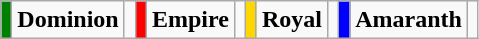<table class=wikitable>
<tr>
<td style="background:Green;"></td>
<td><strong>Dominion</strong></td>
<td></td>
<td style="background:Red;"></td>
<td><strong>Empire</strong></td>
<td></td>
<td style="background:Gold;"></td>
<td><strong>Royal</strong></td>
<td></td>
<td style="background:Blue;"></td>
<td><strong>Amaranth</strong></td>
<td></td>
</tr>
</table>
